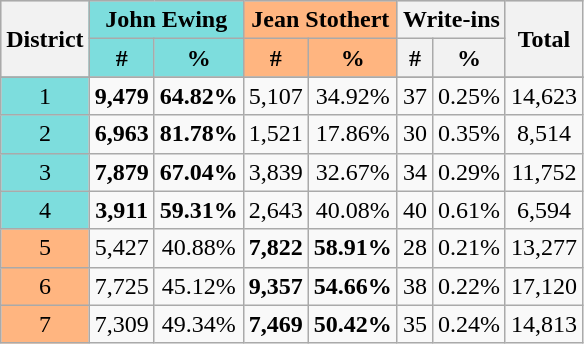<table class="wikitable sortable">
<tr style="background:lightgrey;">
<th rowspan="2">District</th>
<th colspan="2" style="background-color:#7DDDDD;">John Ewing</th>
<th colspan="2" style="background-color:#FFB580;">Jean Stothert</th>
<th colspan="2">Write-ins</th>
<th rowspan="2">Total</th>
</tr>
<tr>
<th colspan="1" style="text-align: center; background-color:#7DDDDD;">#</th>
<th colspan="1" style="text-align: center; background-color:#7DDDDD;">%</th>
<th colspan="1" style="text-align: center; background-color:#FFB580;">#</th>
<th colspan="1" style="text-align: center; background-color:#FFB580;">%</th>
<th colspan="1" style="text-align: center;">#</th>
<th colspan="1" style="text-align: center;">%</th>
</tr>
<tr>
</tr>
<tr style="text-align:center;"|>
<td style="background-color:#7DDDDD;">1</td>
<td><strong>9,479</strong></td>
<td><strong>64.82%</strong></td>
<td>5,107</td>
<td>34.92%</td>
<td>37</td>
<td>0.25%</td>
<td>14,623</td>
</tr>
<tr style="text-align:center;"|>
<td style="background-color:#7DDDDD;">2</td>
<td><strong>6,963</strong></td>
<td><strong>81.78%</strong></td>
<td>1,521</td>
<td>17.86%</td>
<td>30</td>
<td>0.35%</td>
<td>8,514</td>
</tr>
<tr style="text-align:center;"|>
<td style="background-color:#7DDDDD;">3</td>
<td><strong>7,879</strong></td>
<td><strong>67.04%</strong></td>
<td>3,839</td>
<td>32.67%</td>
<td>34</td>
<td>0.29%</td>
<td>11,752</td>
</tr>
<tr style="text-align:center;"|>
<td style="background-color:#7DDDDD;">4</td>
<td><strong>3,911</strong></td>
<td><strong>59.31%</strong></td>
<td>2,643</td>
<td>40.08%</td>
<td>40</td>
<td>0.61%</td>
<td>6,594</td>
</tr>
<tr style="text-align:center;"|>
<td style="background-color:#FFB580;">5</td>
<td>5,427</td>
<td>40.88%</td>
<td><strong>7,822</strong></td>
<td><strong>58.91%</strong></td>
<td>28</td>
<td>0.21%</td>
<td>13,277</td>
</tr>
<tr style="text-align:center;"|>
<td style="background-color:#FFB580;">6</td>
<td>7,725</td>
<td>45.12%</td>
<td><strong>9,357</strong></td>
<td><strong>54.66%</strong></td>
<td>38</td>
<td>0.22%</td>
<td>17,120</td>
</tr>
<tr style="text-align:center;"|>
<td style="background-color:#FFB580;">7</td>
<td>7,309</td>
<td>49.34%</td>
<td><strong>7,469</strong></td>
<td><strong>50.42%</strong></td>
<td>35</td>
<td>0.24%</td>
<td>14,813</td>
</tr>
</table>
